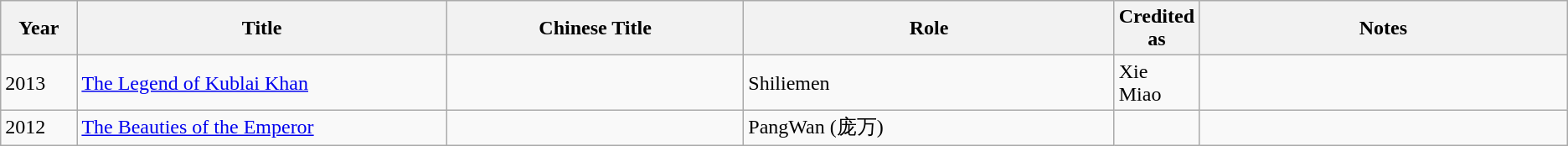<table class="wikitable">
<tr>
<th width=5%>Year</th>
<th width=25%>Title</th>
<th width=20%>Chinese Title</th>
<th width=25%>Role</th>
<th>Credited as</th>
<th width=25%>Notes</th>
</tr>
<tr>
<td>2013</td>
<td><a href='#'>The Legend of Kublai Khan</a></td>
<td></td>
<td>Shiliemen</td>
<td>Xie Miao</td>
</tr>
<tr>
<td>2012</td>
<td><a href='#'>The Beauties of the Emperor</a></td>
<td></td>
<td>PangWan (庞万)</td>
<td></td>
<td></td>
</tr>
</table>
